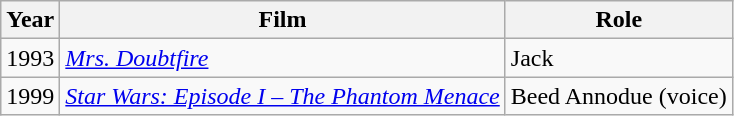<table class="wikitable">
<tr>
<th>Year</th>
<th>Film</th>
<th>Role</th>
</tr>
<tr>
<td>1993</td>
<td><em><a href='#'>Mrs. Doubtfire</a></em></td>
<td>Jack</td>
</tr>
<tr>
<td>1999</td>
<td><em><a href='#'>Star Wars: Episode I – The Phantom Menace</a></em></td>
<td>Beed Annodue (voice)</td>
</tr>
</table>
